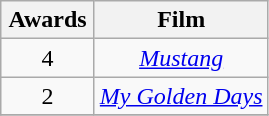<table class="wikitable" style="text-align:center;">
<tr>
<th width="55">Awards</th>
<th align="center">Film</th>
</tr>
<tr>
<td style="text-align:center">4</td>
<td><em><a href='#'>Mustang</a></em></td>
</tr>
<tr>
<td style="text-align:center">2</td>
<td><em><a href='#'>My Golden Days</a></em></td>
</tr>
<tr>
</tr>
</table>
